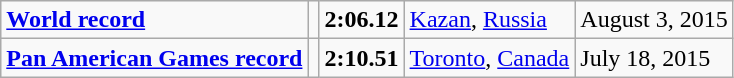<table class="wikitable">
<tr>
<td><strong><a href='#'>World record</a></strong></td>
<td></td>
<td><strong>2:06.12</strong></td>
<td><a href='#'>Kazan</a>, <a href='#'>Russia</a></td>
<td>August 3, 2015</td>
</tr>
<tr>
<td><strong><a href='#'>Pan American Games record</a></strong></td>
<td></td>
<td><strong>2:10.51</strong></td>
<td><a href='#'>Toronto</a>, <a href='#'>Canada</a></td>
<td>July 18, 2015</td>
</tr>
</table>
